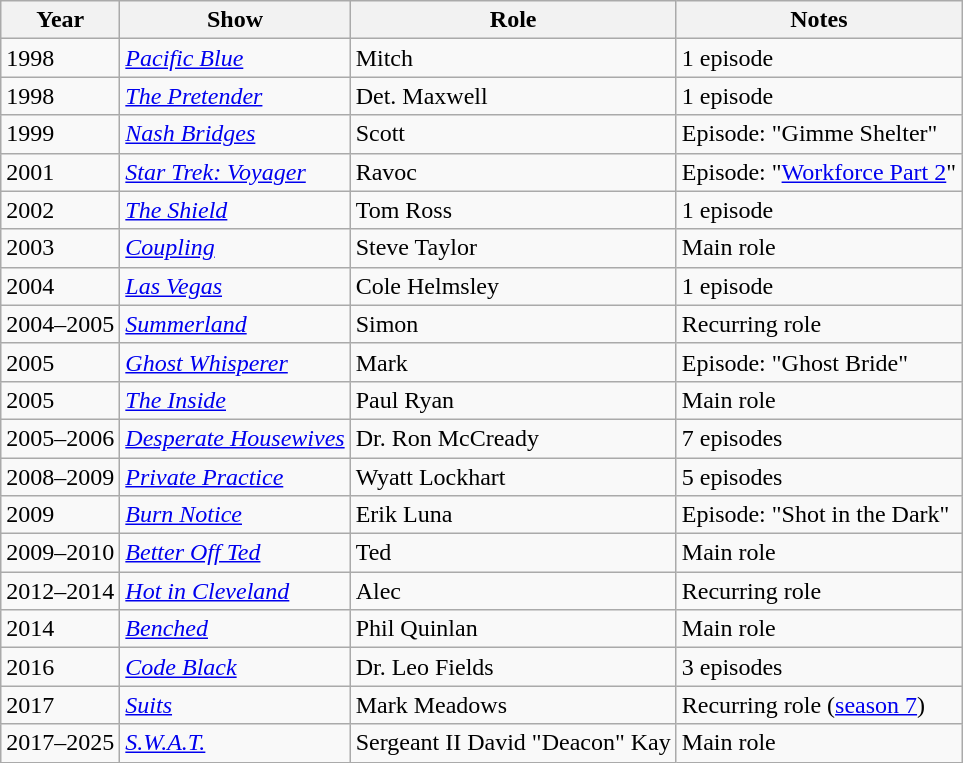<table class="wikitable sortable">
<tr>
<th>Year</th>
<th>Show</th>
<th>Role</th>
<th>Notes</th>
</tr>
<tr>
<td>1998</td>
<td><em><a href='#'>Pacific Blue</a></em></td>
<td>Mitch</td>
<td>1 episode</td>
</tr>
<tr>
<td>1998</td>
<td><em><a href='#'>The Pretender</a></em></td>
<td>Det. Maxwell</td>
<td>1 episode</td>
</tr>
<tr>
<td>1999</td>
<td><em><a href='#'>Nash Bridges</a></em></td>
<td>Scott</td>
<td>Episode: "Gimme Shelter"</td>
</tr>
<tr>
<td>2001</td>
<td><em><a href='#'>Star Trek: Voyager</a></em></td>
<td>Ravoc</td>
<td class="unsortable">Episode: "<a href='#'>Workforce Part 2</a>"</td>
</tr>
<tr>
<td>2002</td>
<td><em><a href='#'>The Shield</a></em></td>
<td>Tom Ross</td>
<td>1 episode</td>
</tr>
<tr>
<td>2003</td>
<td><em><a href='#'>Coupling</a></em></td>
<td>Steve Taylor</td>
<td>Main role</td>
</tr>
<tr>
<td>2004</td>
<td><em><a href='#'>Las Vegas</a></em></td>
<td>Cole Helmsley</td>
<td>1 episode</td>
</tr>
<tr>
<td>2004–2005</td>
<td><em><a href='#'>Summerland</a></em></td>
<td>Simon</td>
<td>Recurring role</td>
</tr>
<tr>
<td>2005</td>
<td><em><a href='#'>Ghost Whisperer</a></em></td>
<td>Mark</td>
<td>Episode: "Ghost Bride"</td>
</tr>
<tr>
<td>2005</td>
<td><em><a href='#'>The Inside</a></em></td>
<td>Paul Ryan</td>
<td>Main role</td>
</tr>
<tr>
<td>2005–2006</td>
<td><em><a href='#'>Desperate Housewives</a></em></td>
<td>Dr. Ron McCready</td>
<td>7 episodes</td>
</tr>
<tr>
<td>2008–2009</td>
<td><em><a href='#'>Private Practice</a></em></td>
<td>Wyatt Lockhart</td>
<td>5 episodes</td>
</tr>
<tr>
<td>2009</td>
<td><em><a href='#'>Burn Notice</a></em></td>
<td>Erik Luna</td>
<td>Episode: "Shot in the Dark"</td>
</tr>
<tr>
<td>2009–2010</td>
<td><em><a href='#'>Better Off Ted</a></em></td>
<td>Ted</td>
<td>Main role</td>
</tr>
<tr>
<td>2012–2014</td>
<td><em><a href='#'>Hot in Cleveland</a></em></td>
<td>Alec</td>
<td>Recurring role</td>
</tr>
<tr>
<td>2014</td>
<td><em><a href='#'>Benched</a></em></td>
<td>Phil Quinlan</td>
<td>Main role</td>
</tr>
<tr>
<td>2016</td>
<td><em><a href='#'>Code Black</a></em></td>
<td>Dr. Leo Fields</td>
<td>3 episodes</td>
</tr>
<tr>
<td>2017</td>
<td><em><a href='#'>Suits</a></em></td>
<td>Mark Meadows</td>
<td>Recurring role (<a href='#'>season 7</a>)</td>
</tr>
<tr>
<td>2017–2025</td>
<td><em><a href='#'>S.W.A.T.</a></em></td>
<td>Sergeant II David "Deacon" Kay</td>
<td>Main role</td>
</tr>
</table>
